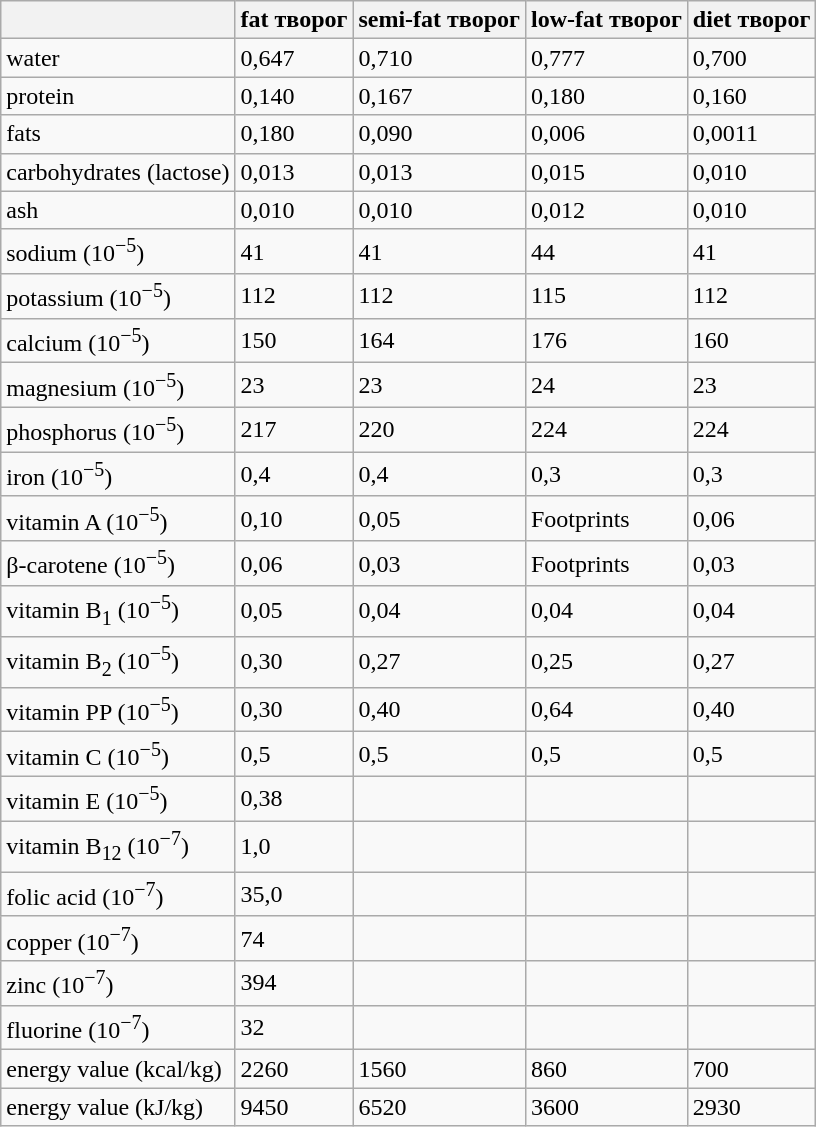<table class="wikitable">
<tr>
<th></th>
<th>fat творог</th>
<th>semi-fat творог</th>
<th>low-fat творог</th>
<th>diet творог</th>
</tr>
<tr>
<td>water</td>
<td>0,647</td>
<td>0,710</td>
<td>0,777</td>
<td>0,700</td>
</tr>
<tr>
<td>protein</td>
<td>0,140</td>
<td>0,167</td>
<td>0,180</td>
<td>0,160</td>
</tr>
<tr>
<td>fats</td>
<td>0,180</td>
<td>0,090</td>
<td>0,006</td>
<td>0,0011</td>
</tr>
<tr>
<td>carbohydrates (lactose)</td>
<td>0,013</td>
<td>0,013</td>
<td>0,015</td>
<td>0,010</td>
</tr>
<tr>
<td>ash</td>
<td>0,010</td>
<td>0,010</td>
<td>0,012</td>
<td>0,010</td>
</tr>
<tr>
<td>sodium (10<sup>−5</sup>)</td>
<td>41</td>
<td>41</td>
<td>44</td>
<td>41</td>
</tr>
<tr>
<td>potassium (10<sup>−5</sup>)</td>
<td>112</td>
<td>112</td>
<td>115</td>
<td>112</td>
</tr>
<tr>
<td>calcium (10<sup>−5</sup>)</td>
<td>150</td>
<td>164</td>
<td>176</td>
<td>160</td>
</tr>
<tr>
<td>magnesium (10<sup>−5</sup>)</td>
<td>23</td>
<td>23</td>
<td>24</td>
<td>23</td>
</tr>
<tr>
<td>phosphorus (10<sup>−5</sup>)</td>
<td>217</td>
<td>220</td>
<td>224</td>
<td>224</td>
</tr>
<tr>
<td>iron (10<sup>−5</sup>)</td>
<td>0,4</td>
<td>0,4</td>
<td>0,3</td>
<td>0,3</td>
</tr>
<tr>
<td>vitamin A (10<sup>−5</sup>)</td>
<td>0,10</td>
<td>0,05</td>
<td>Footprints</td>
<td>0,06</td>
</tr>
<tr>
<td>β-carotene (10<sup>−5</sup>)</td>
<td>0,06</td>
<td>0,03</td>
<td>Footprints</td>
<td>0,03</td>
</tr>
<tr>
<td>vitamin B<sub>1</sub> (10<sup>−5</sup>)</td>
<td>0,05</td>
<td>0,04</td>
<td>0,04</td>
<td>0,04</td>
</tr>
<tr>
<td>vitamin B<sub>2</sub> (10<sup>−5</sup>)</td>
<td>0,30</td>
<td>0,27</td>
<td>0,25</td>
<td>0,27</td>
</tr>
<tr>
<td>vitamin PP (10<sup>−5</sup>)</td>
<td>0,30</td>
<td>0,40</td>
<td>0,64</td>
<td>0,40</td>
</tr>
<tr>
<td>vitamin C (10<sup>−5</sup>)</td>
<td>0,5</td>
<td>0,5</td>
<td>0,5</td>
<td>0,5</td>
</tr>
<tr>
<td>vitamin E (10<sup>−5</sup>)</td>
<td>0,38</td>
<td></td>
<td></td>
<td></td>
</tr>
<tr>
<td>vitamin B<sub>12</sub> (10<sup>−7</sup>)</td>
<td>1,0</td>
<td></td>
<td></td>
<td></td>
</tr>
<tr>
<td>folic acid (10<sup>−7</sup>)</td>
<td>35,0</td>
<td></td>
<td></td>
<td></td>
</tr>
<tr>
<td>copper (10<sup>−7</sup>)</td>
<td>74</td>
<td></td>
<td></td>
<td></td>
</tr>
<tr>
<td>zinc (10<sup>−7</sup>)</td>
<td>394</td>
<td></td>
<td></td>
<td></td>
</tr>
<tr>
<td>fluorine (10<sup>−7</sup>)</td>
<td>32</td>
<td></td>
<td></td>
<td></td>
</tr>
<tr>
<td>energy value (kcal/kg)</td>
<td>2260</td>
<td>1560</td>
<td>860</td>
<td>700</td>
</tr>
<tr>
<td>energy value (kJ/kg)</td>
<td>9450</td>
<td>6520</td>
<td>3600</td>
<td>2930</td>
</tr>
</table>
